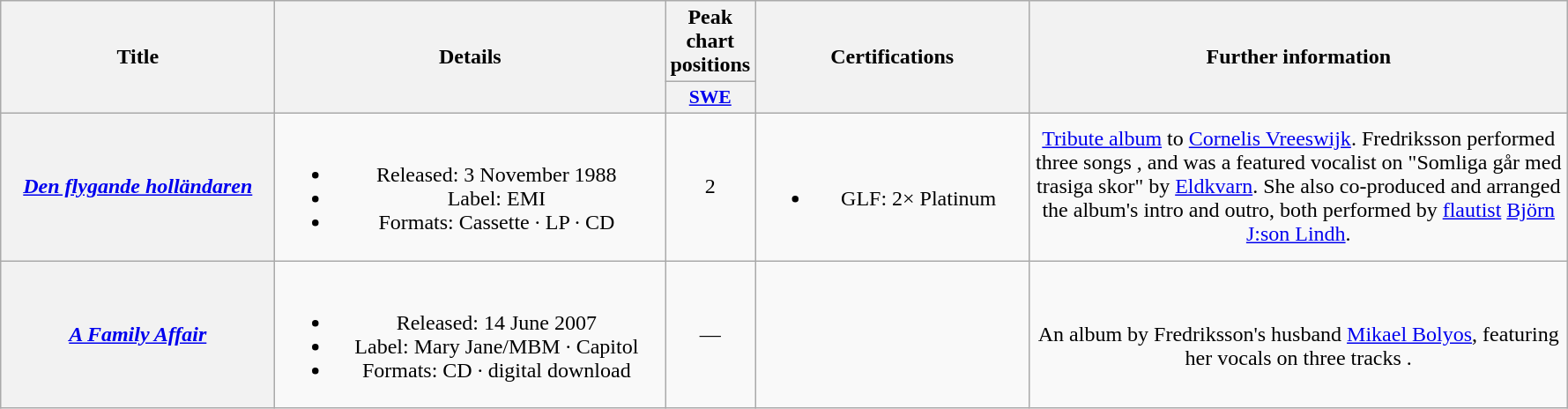<table class="wikitable plainrowheaders" style="text-align:center;" border="1">
<tr>
<th scope="col" rowspan="2" style="width:12.5em;">Title</th>
<th scope="col" rowspan="2" style="width:18em;">Details</th>
<th scope="col" colspan="1">Peak chart positions</th>
<th scope="col" rowspan="2" style="width:12.5em;">Certifications</th>
<th scope="col" rowspan="2" style="width:25em;">Further information</th>
</tr>
<tr>
<th scope="col" style="width:3em;font-size:90%;"><a href='#'>SWE</a><br></th>
</tr>
<tr>
<th scope="row"><em><a href='#'>Den flygande holländaren</a></em></th>
<td><br><ul><li>Released: 3 November 1988</li><li>Label: EMI</li><li>Formats: Cassette · LP · CD</li></ul></td>
<td>2</td>
<td><br><ul><li>GLF: 2× Platinum</li></ul></td>
<td><a href='#'>Tribute album</a> to <a href='#'>Cornelis Vreeswijk</a>. Fredriksson performed three songs , and was a featured vocalist on "Somliga går med trasiga skor" by <a href='#'>Eldkvarn</a>. She also co-produced and arranged the album's intro and outro, both performed by <a href='#'>flautist</a> <a href='#'>Björn J:son Lindh</a>.</td>
</tr>
<tr>
<th scope="row"><em><a href='#'>A Family Affair</a></em></th>
<td><br><ul><li>Released: 14 June 2007</li><li>Label: Mary Jane/MBM · Capitol</li><li>Formats: CD · digital download</li></ul></td>
<td>—</td>
<td></td>
<td><br>An album by Fredriksson's husband <a href='#'>Mikael Bolyos</a>, featuring her vocals on three tracks .</td>
</tr>
</table>
